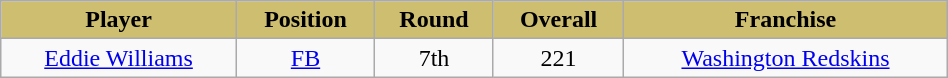<table class="wikitable" width="50%">
<tr align="center"  style="background:#CEBE70;color:black;">
<td><strong>Player</strong></td>
<td><strong>Position</strong></td>
<td><strong>Round</strong></td>
<td><strong>Overall</strong></td>
<td><strong>Franchise</strong></td>
</tr>
<tr align="center" bgcolor="">
<td><a href='#'>Eddie Williams</a></td>
<td><a href='#'>FB</a></td>
<td>7th</td>
<td>221</td>
<td><a href='#'>Washington Redskins</a></td>
</tr>
</table>
